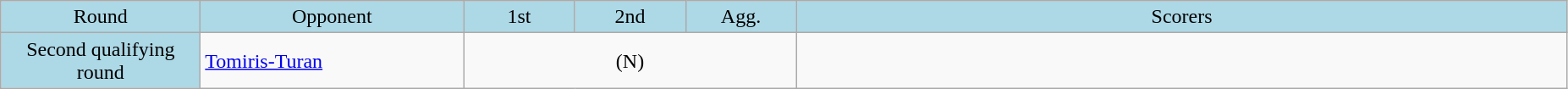<table class="wikitable" style="text-align:center">
<tr bgcolor=lightblue>
<td width=150px>Round</td>
<td width=200px>Opponent</td>
<td width=80px>1st</td>
<td width=80px>2nd</td>
<td width=80px>Agg.</td>
<td width=600px>Scorers</td>
</tr>
<tr>
<td bgcolor=lightblue>Second qualifying round</td>
<td align=left> <a href='#'>Tomiris-Turan</a></td>
<td colspan=3>(N)</td>
<td></td>
</tr>
</table>
